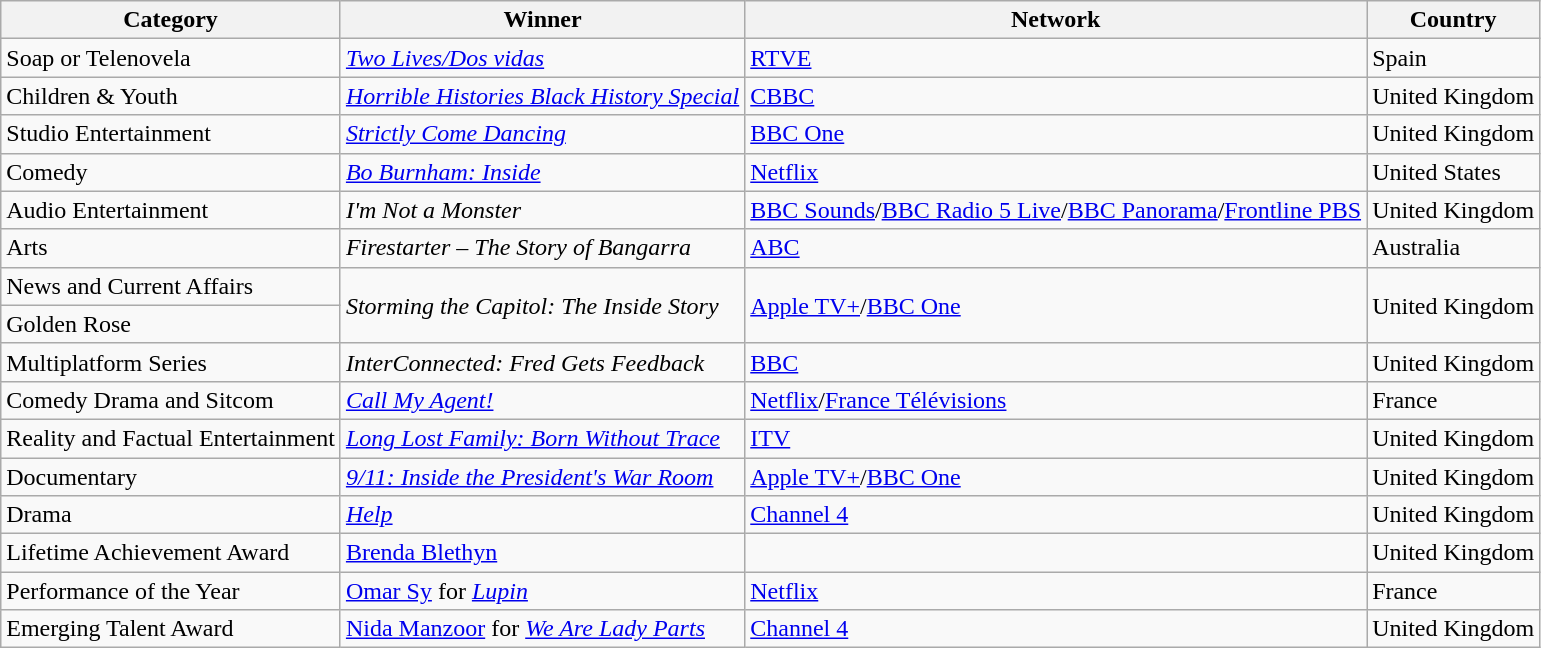<table class="wikitable">
<tr>
<th>Category</th>
<th>Winner</th>
<th>Network</th>
<th>Country</th>
</tr>
<tr>
<td>Soap or Telenovela</td>
<td><em><a href='#'>Two Lives/Dos vidas</a></em></td>
<td><a href='#'>RTVE</a></td>
<td>Spain</td>
</tr>
<tr>
<td>Children & Youth</td>
<td><em><a href='#'>Horrible Histories Black History Special</a></em></td>
<td><a href='#'>CBBC</a></td>
<td>United Kingdom</td>
</tr>
<tr>
<td>Studio Entertainment</td>
<td><em><a href='#'>Strictly Come Dancing</a></em></td>
<td><a href='#'>BBC One</a></td>
<td>United Kingdom</td>
</tr>
<tr>
<td>Comedy</td>
<td><em><a href='#'>Bo Burnham: Inside</a></em></td>
<td><a href='#'>Netflix</a></td>
<td>United States</td>
</tr>
<tr>
<td>Audio Entertainment</td>
<td><em>I'm Not a Monster</em></td>
<td><a href='#'>BBC Sounds</a>/<a href='#'>BBC Radio 5 Live</a>/<a href='#'>BBC Panorama</a>/<a href='#'>Frontline PBS</a></td>
<td>United Kingdom</td>
</tr>
<tr>
<td>Arts</td>
<td><em>Firestarter – The Story of Bangarra</em></td>
<td><a href='#'>ABC</a></td>
<td>Australia</td>
</tr>
<tr>
<td>News and Current Affairs</td>
<td rowspan="2"><em>Storming the Capitol: The Inside Story</em></td>
<td rowspan="2"><a href='#'>Apple TV+</a>/<a href='#'>BBC One</a></td>
<td rowspan="2">United Kingdom</td>
</tr>
<tr>
<td>Golden Rose</td>
</tr>
<tr>
<td>Multiplatform Series</td>
<td><em>InterConnected: Fred Gets Feedback</em></td>
<td><a href='#'>BBC</a></td>
<td>United Kingdom</td>
</tr>
<tr>
<td>Comedy Drama and Sitcom</td>
<td><em><a href='#'>Call My Agent!</a></em></td>
<td><a href='#'>Netflix</a>/<a href='#'>France Télévisions</a></td>
<td>France</td>
</tr>
<tr>
<td>Reality and Factual Entertainment</td>
<td><em><a href='#'>Long Lost Family: Born Without Trace</a></em></td>
<td><a href='#'>ITV</a></td>
<td>United Kingdom</td>
</tr>
<tr>
<td>Documentary</td>
<td><em><a href='#'>9/11: Inside the President's War Room</a></em></td>
<td><a href='#'>Apple TV+</a>/<a href='#'>BBC One</a></td>
<td>United Kingdom</td>
</tr>
<tr>
<td>Drama</td>
<td><em><a href='#'>Help</a></em></td>
<td><a href='#'>Channel 4</a></td>
<td>United Kingdom</td>
</tr>
<tr>
<td>Lifetime Achievement Award</td>
<td><a href='#'>Brenda Blethyn</a></td>
<td></td>
<td>United Kingdom</td>
</tr>
<tr>
<td>Performance of the Year</td>
<td><a href='#'>Omar Sy</a> for <em><a href='#'>Lupin</a></em></td>
<td><a href='#'>Netflix</a></td>
<td>France</td>
</tr>
<tr>
<td>Emerging Talent Award</td>
<td><a href='#'>Nida Manzoor</a> for <em><a href='#'>We Are Lady Parts</a></em></td>
<td><a href='#'>Channel 4</a></td>
<td>United Kingdom</td>
</tr>
</table>
